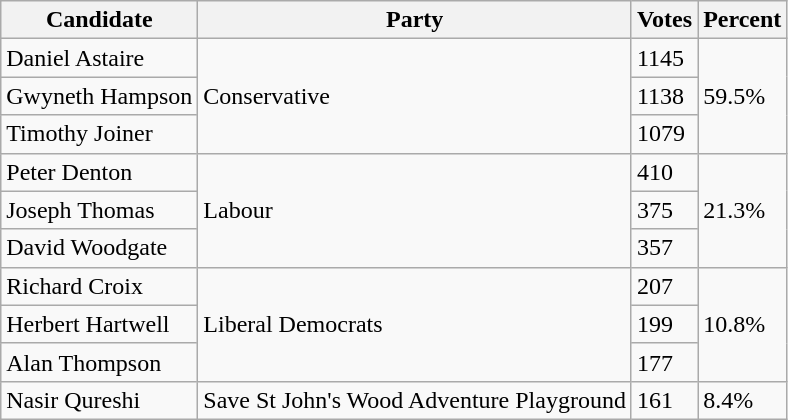<table class="wikitable">
<tr>
<th>Candidate</th>
<th>Party</th>
<th>Votes</th>
<th>Percent</th>
</tr>
<tr>
<td>Daniel Astaire</td>
<td rowspan="3">Conservative</td>
<td>1145</td>
<td rowspan="3">59.5%</td>
</tr>
<tr>
<td>Gwyneth Hampson</td>
<td>1138</td>
</tr>
<tr>
<td>Timothy Joiner</td>
<td>1079</td>
</tr>
<tr>
<td>Peter Denton</td>
<td rowspan="3">Labour</td>
<td>410</td>
<td rowspan="3">21.3%</td>
</tr>
<tr>
<td>Joseph Thomas</td>
<td>375</td>
</tr>
<tr>
<td>David Woodgate</td>
<td>357</td>
</tr>
<tr>
<td>Richard Croix</td>
<td rowspan="3">Liberal Democrats</td>
<td>207</td>
<td rowspan="3">10.8%</td>
</tr>
<tr>
<td>Herbert Hartwell</td>
<td>199</td>
</tr>
<tr>
<td>Alan Thompson</td>
<td>177</td>
</tr>
<tr>
<td>Nasir Qureshi</td>
<td>Save St John's Wood Adventure Playground</td>
<td>161</td>
<td>8.4%</td>
</tr>
</table>
